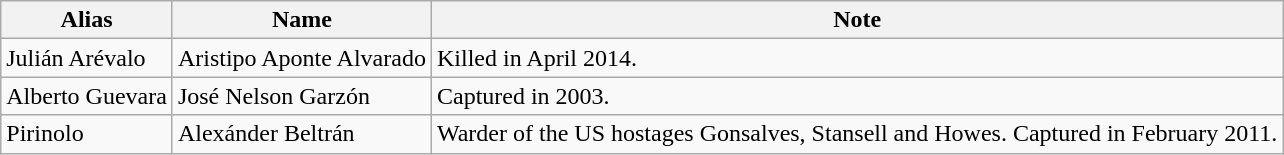<table class="wikitable">
<tr>
<th>Alias</th>
<th>Name</th>
<th>Note</th>
</tr>
<tr>
<td>Julián Arévalo</td>
<td>Aristipo Aponte Alvarado</td>
<td>Killed in April 2014.</td>
</tr>
<tr>
<td>Alberto Guevara</td>
<td>José Nelson Garzón</td>
<td>Captured in 2003.</td>
</tr>
<tr>
<td>Pirinolo</td>
<td>Alexánder Beltrán</td>
<td>Warder of the US hostages Gonsalves, Stansell and Howes. Captured in February 2011.</td>
</tr>
</table>
